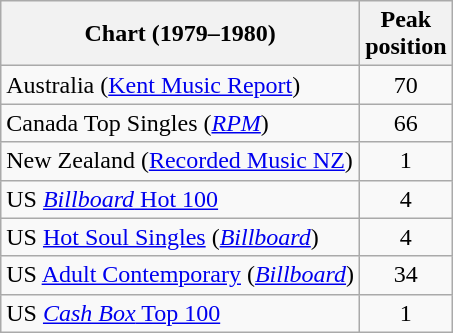<table class="wikitable sortable">
<tr>
<th>Chart (1979–1980)</th>
<th>Peak<br>position</th>
</tr>
<tr>
<td>Australia (<a href='#'>Kent Music Report</a>)</td>
<td style="text-align:center;">70</td>
</tr>
<tr>
<td>Canada Top Singles (<em><a href='#'>RPM</a></em>)</td>
<td style="text-align:center;">66</td>
</tr>
<tr>
<td>New Zealand (<a href='#'>Recorded Music NZ</a>)</td>
<td style="text-align:center;">1</td>
</tr>
<tr>
<td>US <a href='#'><em>Billboard</em> Hot 100</a></td>
<td style="text-align:center;">4</td>
</tr>
<tr>
<td>US <a href='#'>Hot Soul Singles</a> (<em><a href='#'>Billboard</a></em>)</td>
<td style="text-align:center;">4</td>
</tr>
<tr>
<td>US <a href='#'>Adult Contemporary</a> (<em><a href='#'>Billboard</a></em>)</td>
<td align="center">34</td>
</tr>
<tr>
<td>US <a href='#'><em>Cash Box</em> Top 100</a></td>
<td style="text-align:center;">1</td>
</tr>
</table>
